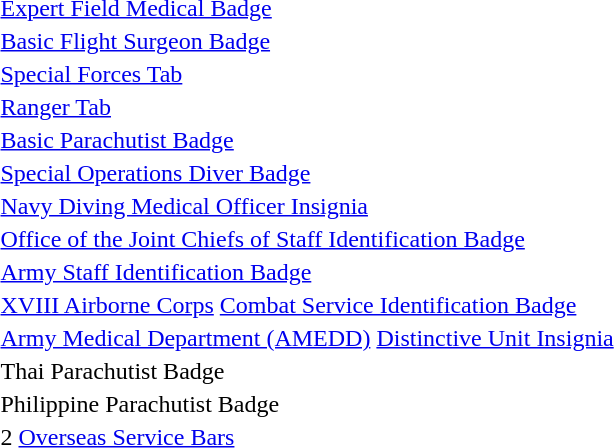<table>
<tr>
<td></td>
<td><a href='#'>Expert Field Medical Badge</a></td>
</tr>
<tr>
<td></td>
<td><a href='#'>Basic Flight Surgeon Badge</a></td>
</tr>
<tr>
<td></td>
<td><a href='#'>Special Forces Tab</a></td>
</tr>
<tr>
<td></td>
<td><a href='#'>Ranger Tab</a></td>
</tr>
<tr>
<td></td>
<td><a href='#'>Basic Parachutist Badge</a></td>
</tr>
<tr>
<td></td>
<td><a href='#'>Special Operations Diver Badge</a></td>
</tr>
<tr>
<td></td>
<td><a href='#'>Navy Diving Medical Officer Insignia</a></td>
</tr>
<tr>
<td></td>
<td><a href='#'>Office of the Joint Chiefs of Staff Identification Badge</a></td>
</tr>
<tr>
<td></td>
<td><a href='#'>Army Staff Identification Badge</a></td>
</tr>
<tr>
<td></td>
<td><a href='#'>XVIII Airborne Corps</a> <a href='#'>Combat Service Identification Badge</a></td>
</tr>
<tr>
<td></td>
<td><a href='#'>Army Medical Department (AMEDD)</a> <a href='#'>Distinctive Unit Insignia</a></td>
</tr>
<tr>
<td></td>
<td>Thai Parachutist Badge</td>
</tr>
<tr>
<td></td>
<td>Philippine Parachutist Badge</td>
</tr>
<tr>
<td></td>
<td>2 <a href='#'>Overseas Service Bars</a></td>
</tr>
</table>
